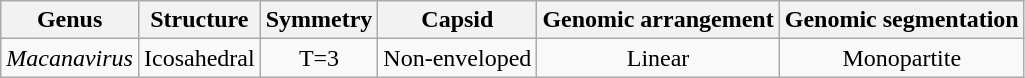<table class="wikitable sortable" style="text-align:center">
<tr>
<th>Genus</th>
<th>Structure</th>
<th>Symmetry</th>
<th>Capsid</th>
<th>Genomic arrangement</th>
<th>Genomic segmentation</th>
</tr>
<tr>
<td><em>Macanavirus</em></td>
<td>Icosahedral</td>
<td>T=3</td>
<td>Non-enveloped</td>
<td>Linear</td>
<td>Monopartite</td>
</tr>
</table>
